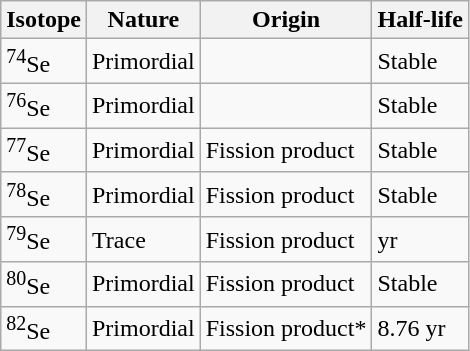<table class="wikitable">
<tr>
<th>Isotope</th>
<th>Nature</th>
<th>Origin</th>
<th>Half-life</th>
</tr>
<tr>
<td><sup>74</sup>Se</td>
<td>Primordial</td>
<td></td>
<td>Stable</td>
</tr>
<tr>
<td><sup>76</sup>Se</td>
<td>Primordial</td>
<td></td>
<td>Stable</td>
</tr>
<tr>
<td><sup>77</sup>Se</td>
<td>Primordial</td>
<td>Fission product</td>
<td>Stable</td>
</tr>
<tr>
<td><sup>78</sup>Se</td>
<td>Primordial</td>
<td>Fission product</td>
<td>Stable</td>
</tr>
<tr>
<td><sup>79</sup>Se</td>
<td>Trace</td>
<td>Fission product</td>
<td> yr</td>
</tr>
<tr>
<td><sup>80</sup>Se</td>
<td>Primordial</td>
<td>Fission product</td>
<td>Stable</td>
</tr>
<tr>
<td><sup>82</sup>Se</td>
<td>Primordial</td>
<td>Fission product*</td>
<td>8.76 yr</td>
</tr>
</table>
